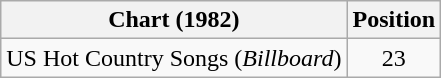<table class="wikitable">
<tr>
<th>Chart (1982)</th>
<th>Position</th>
</tr>
<tr>
<td>US Hot Country Songs (<em>Billboard</em>)</td>
<td align="center">23</td>
</tr>
</table>
